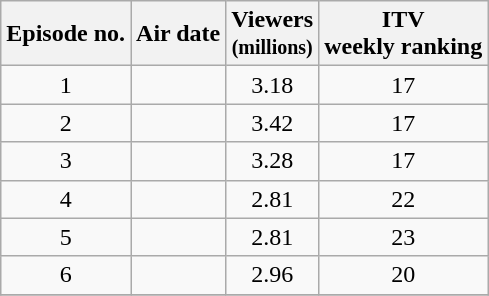<table class="wikitable" style="text-align:center;">
<tr>
<th>Episode no.</th>
<th>Air date</th>
<th>Viewers<br><small>(millions)</small></th>
<th>ITV<br>weekly ranking</th>
</tr>
<tr>
<td>1</td>
<td></td>
<td>3.18</td>
<td>17</td>
</tr>
<tr>
<td>2</td>
<td></td>
<td>3.42</td>
<td>17</td>
</tr>
<tr>
<td>3</td>
<td></td>
<td>3.28</td>
<td>17</td>
</tr>
<tr>
<td>4</td>
<td></td>
<td>2.81</td>
<td>22</td>
</tr>
<tr>
<td>5</td>
<td></td>
<td>2.81</td>
<td>23</td>
</tr>
<tr>
<td>6</td>
<td></td>
<td>2.96</td>
<td>20</td>
</tr>
<tr>
</tr>
</table>
